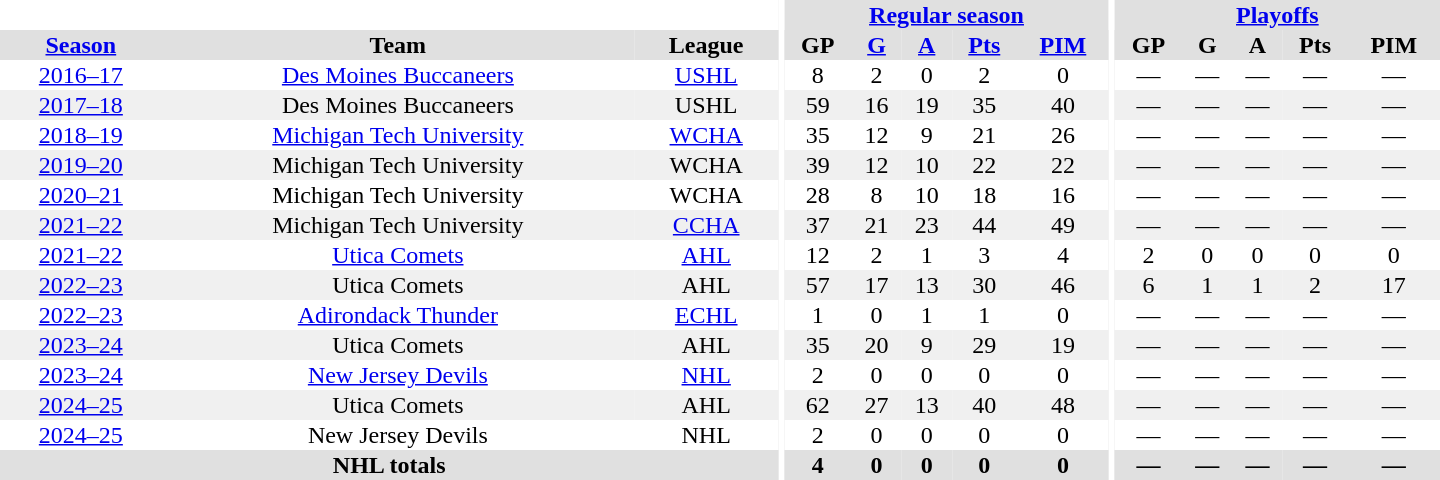<table border="0" cellpadding="1" cellspacing="0" style="text-align:center; width:60em;">
<tr bgcolor="#e0e0e0">
<th colspan="3" bgcolor="#ffffff"></th>
<th rowspan="100" bgcolor="#ffffff"></th>
<th colspan="5"><a href='#'>Regular season</a></th>
<th rowspan="100" bgcolor="#ffffff"></th>
<th colspan="5"><a href='#'>Playoffs</a></th>
</tr>
<tr bgcolor="#e0e0e0">
<th><a href='#'>Season</a></th>
<th>Team</th>
<th>League</th>
<th>GP</th>
<th><a href='#'>G</a></th>
<th><a href='#'>A</a></th>
<th><a href='#'>Pts</a></th>
<th><a href='#'>PIM</a></th>
<th>GP</th>
<th>G</th>
<th>A</th>
<th>Pts</th>
<th>PIM</th>
</tr>
<tr>
<td><a href='#'>2016–17</a></td>
<td><a href='#'>Des Moines Buccaneers</a></td>
<td><a href='#'>USHL</a></td>
<td>8</td>
<td>2</td>
<td>0</td>
<td>2</td>
<td>0</td>
<td>—</td>
<td>—</td>
<td>—</td>
<td>—</td>
<td>—</td>
</tr>
<tr bgcolor="#f0f0f0">
<td><a href='#'>2017–18</a></td>
<td>Des Moines Buccaneers</td>
<td>USHL</td>
<td>59</td>
<td>16</td>
<td>19</td>
<td>35</td>
<td>40</td>
<td>—</td>
<td>—</td>
<td>—</td>
<td>—</td>
<td>—</td>
</tr>
<tr>
<td><a href='#'>2018–19</a></td>
<td><a href='#'>Michigan Tech University</a></td>
<td><a href='#'>WCHA</a></td>
<td>35</td>
<td>12</td>
<td>9</td>
<td>21</td>
<td>26</td>
<td>—</td>
<td>—</td>
<td>—</td>
<td>—</td>
<td>—</td>
</tr>
<tr bgcolor="#f0f0f0">
<td><a href='#'>2019–20</a></td>
<td>Michigan Tech University</td>
<td>WCHA</td>
<td>39</td>
<td>12</td>
<td>10</td>
<td>22</td>
<td>22</td>
<td>—</td>
<td>—</td>
<td>—</td>
<td>—</td>
<td>—</td>
</tr>
<tr>
<td><a href='#'>2020–21</a></td>
<td>Michigan Tech University</td>
<td>WCHA</td>
<td>28</td>
<td>8</td>
<td>10</td>
<td>18</td>
<td>16</td>
<td>—</td>
<td>—</td>
<td>—</td>
<td>—</td>
<td>—</td>
</tr>
<tr bgcolor="#f0f0f0">
<td><a href='#'>2021–22</a></td>
<td>Michigan Tech University</td>
<td><a href='#'>CCHA</a></td>
<td>37</td>
<td>21</td>
<td>23</td>
<td>44</td>
<td>49</td>
<td>—</td>
<td>—</td>
<td>—</td>
<td>—</td>
<td>—</td>
</tr>
<tr>
<td><a href='#'>2021–22</a></td>
<td><a href='#'>Utica Comets</a></td>
<td><a href='#'>AHL</a></td>
<td>12</td>
<td>2</td>
<td>1</td>
<td>3</td>
<td>4</td>
<td>2</td>
<td>0</td>
<td>0</td>
<td>0</td>
<td>0</td>
</tr>
<tr bgcolor="#f0f0f0">
<td><a href='#'>2022–23</a></td>
<td>Utica Comets</td>
<td>AHL</td>
<td>57</td>
<td>17</td>
<td>13</td>
<td>30</td>
<td>46</td>
<td>6</td>
<td>1</td>
<td>1</td>
<td>2</td>
<td>17</td>
</tr>
<tr>
<td><a href='#'>2022–23</a></td>
<td><a href='#'>Adirondack Thunder</a></td>
<td><a href='#'>ECHL</a></td>
<td>1</td>
<td>0</td>
<td>1</td>
<td>1</td>
<td>0</td>
<td>—</td>
<td>—</td>
<td>—</td>
<td>—</td>
<td>—</td>
</tr>
<tr bgcolor="f0f0f0">
<td><a href='#'>2023–24</a></td>
<td>Utica Comets</td>
<td>AHL</td>
<td>35</td>
<td>20</td>
<td>9</td>
<td>29</td>
<td>19</td>
<td>—</td>
<td>—</td>
<td>—</td>
<td>—</td>
<td>—</td>
</tr>
<tr>
<td><a href='#'>2023–24</a></td>
<td><a href='#'>New Jersey Devils</a></td>
<td><a href='#'>NHL</a></td>
<td>2</td>
<td>0</td>
<td>0</td>
<td>0</td>
<td>0</td>
<td>—</td>
<td>—</td>
<td>—</td>
<td>—</td>
<td>—</td>
</tr>
<tr bgcolor="f0f0f0">
<td><a href='#'>2024–25</a></td>
<td>Utica Comets</td>
<td>AHL</td>
<td>62</td>
<td>27</td>
<td>13</td>
<td>40</td>
<td>48</td>
<td>—</td>
<td>—</td>
<td>—</td>
<td>—</td>
<td>—</td>
</tr>
<tr>
<td><a href='#'>2024–25</a></td>
<td>New Jersey Devils</td>
<td>NHL</td>
<td>2</td>
<td>0</td>
<td>0</td>
<td>0</td>
<td>0</td>
<td>—</td>
<td>—</td>
<td>—</td>
<td>—</td>
<td>—</td>
</tr>
<tr bgcolor="#e0e0e0">
<th colspan="3">NHL totals</th>
<th>4</th>
<th>0</th>
<th>0</th>
<th>0</th>
<th>0</th>
<th>—</th>
<th>—</th>
<th>—</th>
<th>—</th>
<th>—</th>
</tr>
</table>
